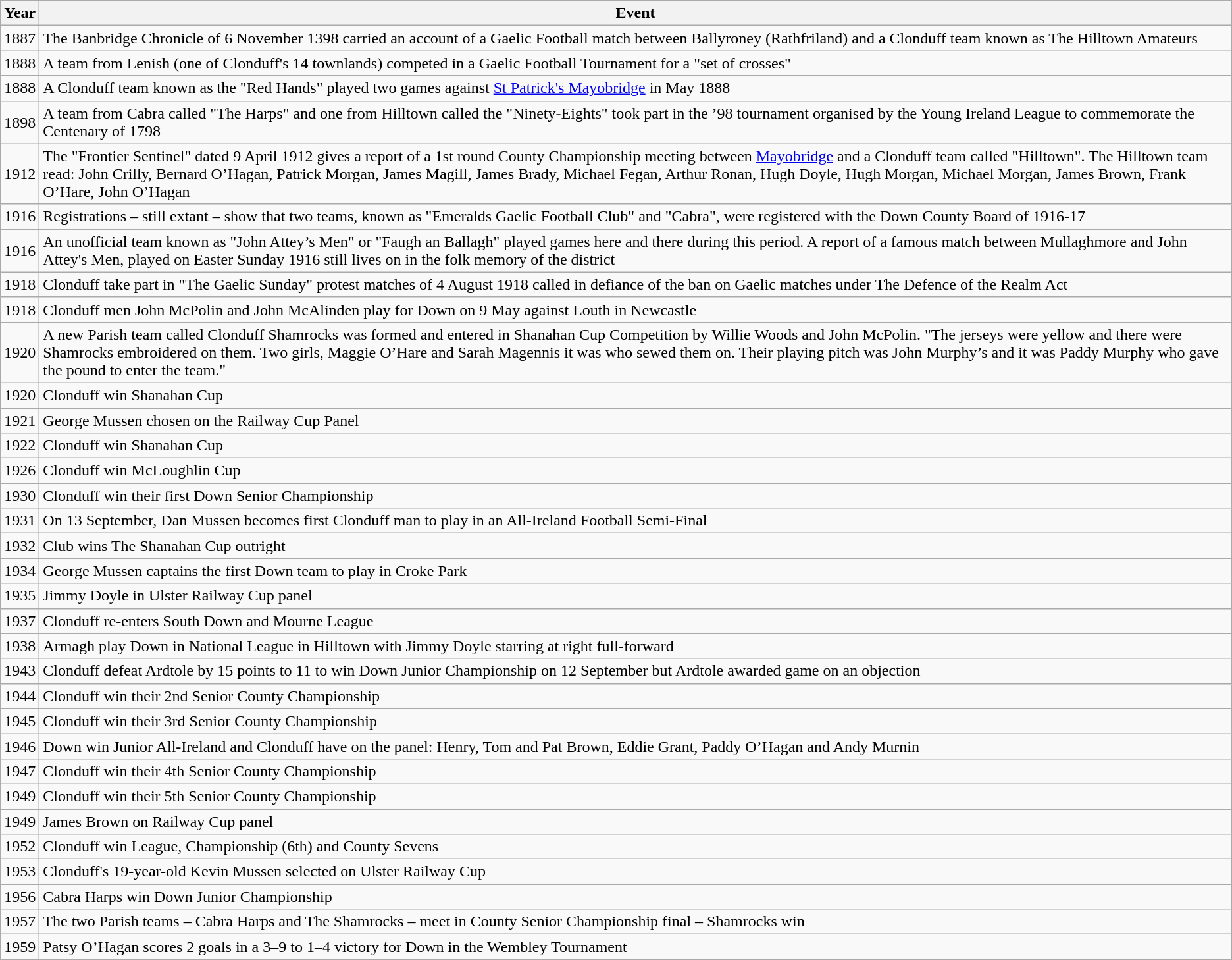<table class="wikitable">
<tr>
<th>Year</th>
<th>Event</th>
</tr>
<tr>
<td>1887</td>
<td>The Banbridge Chronicle of 6 November 1398 carried an account of a Gaelic Football match between Ballyroney (Rathfriland) and a Clonduff team known as The Hilltown Amateurs</td>
</tr>
<tr>
<td>1888</td>
<td>A team from Lenish (one of Clonduff's 14 townlands) competed in a Gaelic Football Tournament for a "set of crosses"</td>
</tr>
<tr>
<td>1888</td>
<td>A Clonduff team known as the "Red Hands" played two games against <a href='#'>St Patrick's Mayobridge</a> in May 1888</td>
</tr>
<tr>
<td>1898</td>
<td>A team from Cabra called "The Harps" and one from Hilltown called the "Ninety-Eights" took part in the ’98 tournament organised by the Young Ireland League to commemorate the Centenary of 1798</td>
</tr>
<tr>
<td>1912</td>
<td>The "Frontier Sentinel" dated 9 April 1912 gives a report of a 1st round County Championship meeting between <a href='#'>Mayobridge</a> and a Clonduff team called "Hilltown". The Hilltown team read: John Crilly, Bernard O’Hagan, Patrick Morgan, James Magill, James Brady, Michael Fegan, Arthur Ronan, Hugh Doyle, Hugh Morgan, Michael Morgan, James Brown, Frank O’Hare, John O’Hagan</td>
</tr>
<tr>
<td>1916</td>
<td>Registrations – still extant – show that two teams, known as "Emeralds Gaelic Football Club" and "Cabra", were registered with the Down County Board of 1916-17</td>
</tr>
<tr>
<td>1916</td>
<td>An unofficial team known as "John Attey’s Men" or "Faugh an Ballagh" played games here and there during this period. A report of a famous match between Mullaghmore and John Attey's Men, played on Easter Sunday 1916 still lives on in the folk memory of the district</td>
</tr>
<tr>
<td>1918</td>
<td>Clonduff take part in "The Gaelic Sunday" protest matches of 4 August 1918 called in defiance of the ban on Gaelic matches under The Defence of the Realm Act</td>
</tr>
<tr>
<td>1918</td>
<td>Clonduff men John McPolin and John McAlinden play for Down on 9 May against Louth in Newcastle</td>
</tr>
<tr>
<td>1920</td>
<td>A new Parish team called Clonduff Shamrocks was formed and entered in Shanahan Cup Competition by Willie Woods and John McPolin. "The jerseys were yellow and there were Shamrocks embroidered on them. Two girls, Maggie O’Hare and Sarah Magennis it was who sewed them on. Their playing pitch was John Murphy’s and it was Paddy Murphy who gave the pound to enter the team."</td>
</tr>
<tr>
<td>1920</td>
<td>Clonduff win Shanahan Cup</td>
</tr>
<tr>
<td>1921</td>
<td>George Mussen chosen on the Railway Cup Panel</td>
</tr>
<tr>
<td>1922</td>
<td>Clonduff win Shanahan Cup</td>
</tr>
<tr>
<td>1926</td>
<td>Clonduff win McLoughlin Cup</td>
</tr>
<tr>
<td>1930</td>
<td>Clonduff win their first Down Senior Championship</td>
</tr>
<tr>
<td>1931</td>
<td>On 13 September, Dan Mussen becomes first Clonduff man to play in an All-Ireland Football Semi-Final</td>
</tr>
<tr>
<td>1932</td>
<td>Club wins The Shanahan Cup outright</td>
</tr>
<tr>
<td>1934</td>
<td>George Mussen captains the first Down team to play in Croke Park</td>
</tr>
<tr>
<td>1935</td>
<td>Jimmy Doyle in Ulster Railway Cup panel</td>
</tr>
<tr>
<td>1937</td>
<td>Clonduff re-enters South Down and Mourne League</td>
</tr>
<tr>
<td>1938</td>
<td>Armagh play Down in National League in Hilltown with Jimmy Doyle starring at right full-forward</td>
</tr>
<tr>
<td>1943</td>
<td>Clonduff defeat Ardtole by 15 points to 11 to win Down Junior Championship on 12 September but Ardtole awarded game on an objection</td>
</tr>
<tr>
<td>1944</td>
<td>Clonduff win their 2nd  Senior County Championship</td>
</tr>
<tr>
<td>1945</td>
<td>Clonduff win their 3rd  Senior County Championship</td>
</tr>
<tr>
<td>1946</td>
<td>Down win Junior All-Ireland and Clonduff have on the panel: Henry, Tom and Pat Brown, Eddie Grant, Paddy O’Hagan and Andy Murnin</td>
</tr>
<tr>
<td>1947</td>
<td>Clonduff win their 4th  Senior County Championship</td>
</tr>
<tr>
<td>1949</td>
<td>Clonduff win their 5th  Senior County Championship</td>
</tr>
<tr>
<td>1949</td>
<td>James Brown on Railway Cup panel</td>
</tr>
<tr>
<td>1952</td>
<td>Clonduff win League, Championship (6th) and County Sevens</td>
</tr>
<tr>
<td>1953</td>
<td>Clonduff's 19-year-old Kevin Mussen selected on Ulster Railway Cup</td>
</tr>
<tr>
<td>1956</td>
<td>Cabra Harps win Down Junior Championship</td>
</tr>
<tr>
<td>1957</td>
<td>The two Parish teams – Cabra Harps and The Shamrocks – meet in County Senior Championship final – Shamrocks win</td>
</tr>
<tr>
<td>1959</td>
<td>Patsy O’Hagan scores 2 goals in a 3–9 to 1–4 victory for Down in the Wembley Tournament</td>
</tr>
</table>
